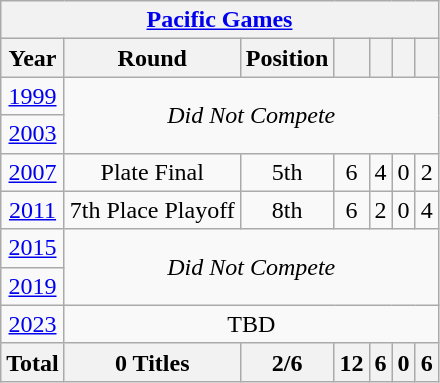<table class="wikitable" style="text-align: center;">
<tr>
<th colspan="7"><a href='#'>Pacific Games</a></th>
</tr>
<tr>
<th>Year</th>
<th>Round</th>
<th>Position</th>
<th></th>
<th></th>
<th></th>
<th></th>
</tr>
<tr>
<td> <a href='#'>1999</a></td>
<td colspan="6" rowspan="2"><em>Did Not Compete</em></td>
</tr>
<tr>
<td> <a href='#'>2003</a></td>
</tr>
<tr>
<td> <a href='#'>2007</a></td>
<td>Plate Final</td>
<td>5th</td>
<td>6</td>
<td>4</td>
<td>0</td>
<td>2</td>
</tr>
<tr>
<td> <a href='#'>2011</a></td>
<td>7th Place Playoff</td>
<td>8th</td>
<td>6</td>
<td>2</td>
<td>0</td>
<td>4</td>
</tr>
<tr>
<td> <a href='#'>2015</a></td>
<td colspan="6" rowspan="2"><em>Did Not Compete</em></td>
</tr>
<tr>
<td> <a href='#'>2019</a></td>
</tr>
<tr>
<td> <a href='#'>2023</a></td>
<td colspan="6">TBD</td>
</tr>
<tr>
<th>Total</th>
<th>0 Titles</th>
<th>2/6</th>
<th>12</th>
<th>6</th>
<th>0</th>
<th>6</th>
</tr>
</table>
